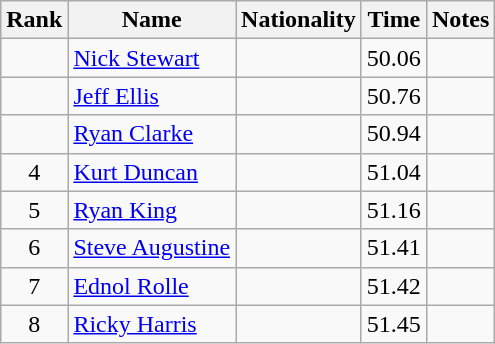<table class="wikitable sortable" style="text-align:center">
<tr>
<th>Rank</th>
<th>Name</th>
<th>Nationality</th>
<th>Time</th>
<th>Notes</th>
</tr>
<tr>
<td align=center></td>
<td align=left><a href='#'>Nick Stewart</a></td>
<td align=left></td>
<td>50.06</td>
<td></td>
</tr>
<tr>
<td align=center></td>
<td align=left><a href='#'>Jeff Ellis</a></td>
<td align=left></td>
<td>50.76</td>
<td></td>
</tr>
<tr>
<td align=center></td>
<td align=left><a href='#'>Ryan Clarke</a></td>
<td align=left></td>
<td>50.94</td>
<td></td>
</tr>
<tr>
<td align=center>4</td>
<td align=left><a href='#'>Kurt Duncan</a></td>
<td align=left></td>
<td>51.04</td>
<td></td>
</tr>
<tr>
<td align=center>5</td>
<td align=left><a href='#'>Ryan King</a></td>
<td align=left></td>
<td>51.16</td>
<td></td>
</tr>
<tr>
<td align=center>6</td>
<td align=left><a href='#'>Steve Augustine</a></td>
<td align=left></td>
<td>51.41</td>
<td></td>
</tr>
<tr>
<td align=center>7</td>
<td align=left><a href='#'>Ednol Rolle</a></td>
<td align=left></td>
<td>51.42</td>
<td></td>
</tr>
<tr>
<td align=center>8</td>
<td align=left><a href='#'>Ricky Harris</a></td>
<td align=left></td>
<td>51.45</td>
<td></td>
</tr>
</table>
